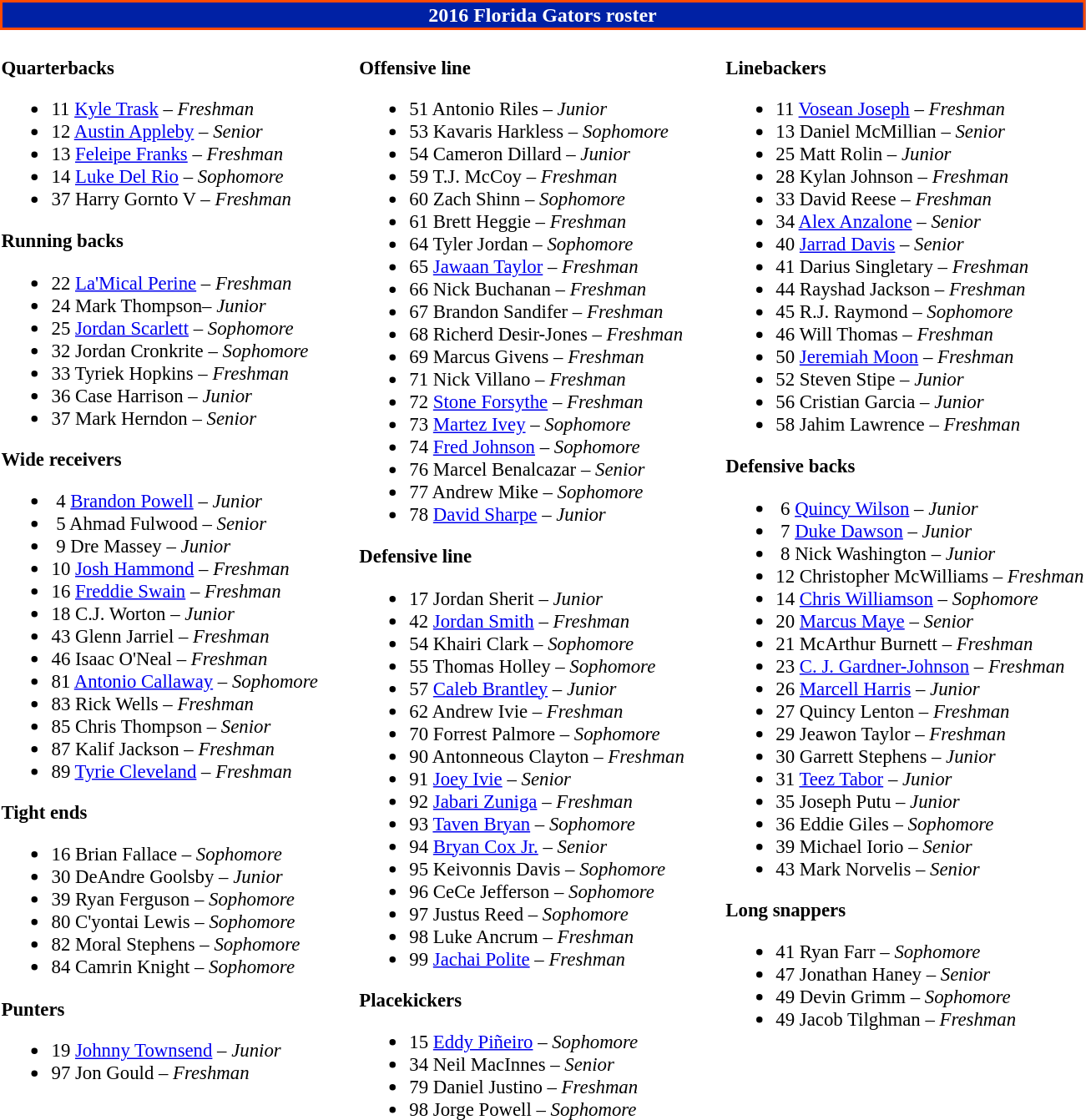<table class="toccolours" style="text-align: left;">
<tr>
<td colspan="9" style="background-color: #0021A5; color: white; text-align: center; ;border:2px solid #FF4A00;"><strong>2016 Florida Gators roster</strong></td>
</tr>
<tr>
<td style="font-size: 95%;" valign="top"><br><strong>Quarterbacks</strong><ul><li>11 <a href='#'>Kyle Trask</a> – <em>Freshman</em></li><li>12 <a href='#'>Austin Appleby</a> – <em> Senior</em></li><li>13 <a href='#'>Feleipe Franks</a> – <em>Freshman</em></li><li>14 <a href='#'>Luke Del Rio</a> – <em> Sophomore</em></li><li>37 Harry Gornto V – <em> Freshman</em></li></ul><strong>Running backs</strong><ul><li>22 <a href='#'>La'Mical Perine</a> – <em>Freshman</em></li><li>24 Mark Thompson– <em>  Junior</em></li><li>25 <a href='#'>Jordan Scarlett</a> – <em>Sophomore</em></li><li>32 Jordan Cronkrite – <em>Sophomore</em></li><li>33 Tyriek Hopkins – <em> Freshman</em></li><li>36 Case Harrison – <em> Junior</em></li><li>37 Mark Herndon – <em> Senior</em></li></ul><strong>Wide receivers</strong><ul><li> 4 <a href='#'>Brandon Powell</a> – <em>Junior</em></li><li> 5 Ahmad Fulwood – <em>Senior</em></li><li> 9 Dre Massey – <em>Junior</em></li><li>10 <a href='#'>Josh Hammond</a> – <em>Freshman</em></li><li>16 <a href='#'>Freddie Swain</a> – <em>Freshman</em></li><li>18 C.J. Worton – <em>Junior</em></li><li>43 Glenn Jarriel – <em> Freshman</em></li><li>46 Isaac O'Neal – <em> Freshman</em></li><li>81 <a href='#'>Antonio Callaway</a> – <em>Sophomore</em></li><li>83 Rick Wells – <em>Freshman</em></li><li>85 Chris Thompson – <em>Senior</em></li><li>87 Kalif Jackson – <em> Freshman</em></li><li>89 <a href='#'>Tyrie Cleveland</a> – <em>Freshman</em></li></ul><strong>Tight ends</strong><ul><li>16 Brian Fallace – <em> Sophomore</em></li><li>30 DeAndre Goolsby – <em>Junior</em></li><li>39 Ryan Ferguson – <em> Sophomore</em></li><li>80 C'yontai Lewis – <em> Sophomore</em></li><li>82 Moral Stephens – <em> Sophomore</em></li><li>84 Camrin Knight – <em>Sophomore</em></li></ul><strong>Punters</strong><ul><li>19 <a href='#'>Johnny Townsend</a> – <em> Junior</em></li><li>97 Jon Gould – <em> Freshman</em></li></ul></td>
<td width="25"></td>
<td valign="top" style="font-size: 95%;"><br><strong>Offensive line</strong><ul><li>51 Antonio Riles – <em> Junior</em></li><li>53 Kavaris Harkless – <em> Sophomore</em></li><li>54 Cameron Dillard – <em> Junior</em></li><li>59 T.J. McCoy – <em> Freshman</em></li><li>60 Zach Shinn – <em> Sophomore</em></li><li>61 Brett Heggie – <em>Freshman</em></li><li>64 Tyler Jordan – <em>Sophomore</em></li><li>65 <a href='#'>Jawaan Taylor</a> – <em>Freshman</em></li><li>66 Nick Buchanan – <em> Freshman</em></li><li>67 Brandon Sandifer – <em> Freshman</em></li><li>68 Richerd Desir-Jones – <em> Freshman</em></li><li>69 Marcus Givens – <em> Freshman</em></li><li>71 Nick Villano – <em> Freshman</em></li><li>72 <a href='#'>Stone Forsythe</a> – <em>Freshman</em></li><li>73 <a href='#'>Martez Ivey</a> – <em>Sophomore</em></li><li>74 <a href='#'>Fred Johnson</a> – <em>Sophomore</em></li><li>76 Marcel Benalcazar – <em>Senior</em></li><li>77 Andrew Mike – <em> Sophomore</em></li><li>78 <a href='#'>David Sharpe</a> – <em>Junior</em></li></ul><strong>Defensive line</strong><ul><li>17 Jordan Sherit – <em> Junior</em></li><li>42 <a href='#'>Jordan Smith</a> – <em>Freshman</em></li><li>54 Khairi Clark – <em> Sophomore</em></li><li>55 Thomas Holley – <em> Sophomore</em></li><li>57 <a href='#'>Caleb Brantley</a> – <em> Junior</em></li><li>62 Andrew Ivie – <em> Freshman</em></li><li>70 Forrest Palmore – <em> Sophomore</em></li><li>90 Antonneous Clayton – <em>Freshman</em></li><li>91 <a href='#'>Joey Ivie</a> – <em>Senior</em></li><li>92 <a href='#'>Jabari Zuniga</a> – <em> Freshman</em></li><li>93 <a href='#'>Taven Bryan</a> – <em> Sophomore</em></li><li>94 <a href='#'>Bryan Cox Jr.</a> – <em> Senior</em></li><li>95 Keivonnis Davis – <em>Sophomore</em></li><li>96 CeCe Jefferson – <em>Sophomore</em></li><li>97 Justus Reed – <em> Sophomore</em></li><li>98 Luke Ancrum – <em> Freshman</em></li><li>99 <a href='#'>Jachai Polite</a> – <em>Freshman</em></li></ul><strong>Placekickers</strong><ul><li>15 <a href='#'>Eddy Piñeiro</a> – <em> Sophomore</em></li><li>34 Neil MacInnes – <em>Senior</em></li><li>79 Daniel Justino – <em>Freshman</em></li><li>98 Jorge Powell – <em> Sophomore</em></li></ul></td>
<td width="25"></td>
<td valign="top" style="font-size: 95%;"><br><strong>Linebackers</strong><ul><li>11 <a href='#'>Vosean Joseph</a> – <em>Freshman</em></li><li>13 Daniel McMillian – <em>Senior</em></li><li>25 Matt Rolin – <em> Junior</em></li><li>28 Kylan Johnson – <em> Freshman</em></li><li>33 David Reese – <em>Freshman</em></li><li>34 <a href='#'>Alex Anzalone</a> – <em>Senior</em></li><li>40 <a href='#'>Jarrad Davis</a> – <em>Senior</em></li><li>41 Darius Singletary – <em> Freshman</em></li><li>44 Rayshad Jackson – <em> Freshman</em></li><li>45 R.J. Raymond – <em> Sophomore</em></li><li>46 Will Thomas – <em>Freshman</em></li><li>50 <a href='#'>Jeremiah Moon</a> – <em>Freshman</em></li><li>52 Steven Stipe – <em> Junior</em></li><li>56 Cristian Garcia – <em> Junior </em></li><li>58 Jahim Lawrence – <em> Freshman</em></li></ul><strong>Defensive backs</strong><ul><li> 6 <a href='#'>Quincy Wilson</a> – <em>Junior</em></li><li> 7 <a href='#'>Duke Dawson</a> – <em>Junior</em></li><li> 8 Nick Washington – <em> Junior</em></li><li>12 Christopher McWilliams – <em>Freshman</em></li><li>14 <a href='#'>Chris Williamson</a> – <em>Sophomore</em></li><li>20 <a href='#'>Marcus Maye</a> – <em> Senior</em></li><li>21 McArthur Burnett – <em>Freshman</em></li><li>23 <a href='#'>C. J. Gardner-Johnson</a> – <em>Freshman</em></li><li>26 <a href='#'>Marcell Harris</a> – <em> Junior</em></li><li>27 Quincy Lenton – <em>Freshman</em></li><li>29 Jeawon Taylor – <em>Freshman</em></li><li>30 Garrett Stephens – <em> Junior</em></li><li>31 <a href='#'>Teez Tabor</a> – <em>Junior</em></li><li>35 Joseph Putu – <em>Junior</em></li><li>36 Eddie Giles – <em> Sophomore</em></li><li>39 Michael Iorio – <em> Senior</em></li><li>43 Mark Norvelis – <em> Senior</em></li></ul><strong>Long snappers</strong><ul><li>41 Ryan Farr – <em>Sophomore</em></li><li>47 Jonathan Haney – <em> Senior</em></li><li>49 Devin Grimm – <em> Sophomore</em></li><li>49 Jacob Tilghman – <em> Freshman</em></li></ul></td>
</tr>
</table>
